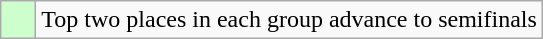<table class="wikitable">
<tr>
<td style="background:#cfc;">    </td>
<td>Top two places in each group advance to semifinals</td>
</tr>
</table>
